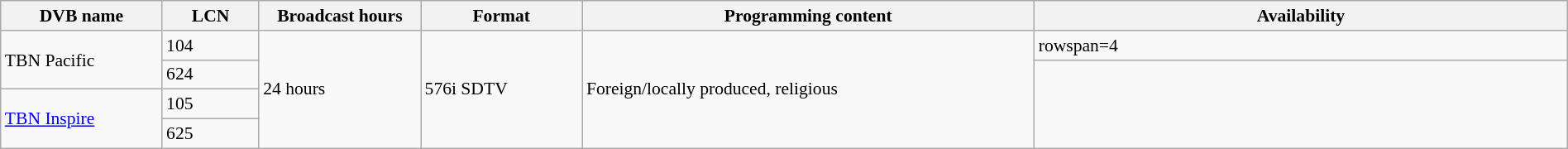<table class="wikitable" style="font-size:90%; width:100%;">
<tr>
<th width="10%">DVB name</th>
<th width="6%">LCN</th>
<th width="10%">Broadcast hours</th>
<th width="10%">Format</th>
<th width="28%">Programming content</th>
<th width="33%">Availability</th>
</tr>
<tr>
<td rowspan=2>TBN Pacific</td>
<td>104</td>
<td rowspan=4>24 hours</td>
<td rowspan=4>576i SDTV</td>
<td rowspan=4>Foreign/locally produced, religious</td>
<td>rowspan=4 </td>
</tr>
<tr>
<td>624</td>
</tr>
<tr>
<td rowspan=2><a href='#'>TBN Inspire</a></td>
<td>105</td>
</tr>
<tr>
<td>625</td>
</tr>
</table>
